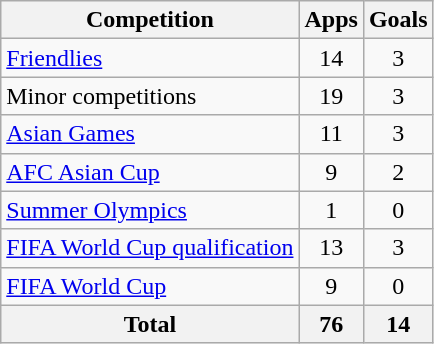<table class="wikitable" style="text-align:center">
<tr>
<th>Competition</th>
<th>Apps</th>
<th>Goals</th>
</tr>
<tr>
<td style="text-align:left"><a href='#'>Friendlies</a></td>
<td>14</td>
<td>3</td>
</tr>
<tr>
<td style="text-align:left">Minor competitions</td>
<td>19</td>
<td>3</td>
</tr>
<tr>
<td style="text-align:left"><a href='#'>Asian Games</a></td>
<td>11</td>
<td>3</td>
</tr>
<tr>
<td style="text-align:left"><a href='#'>AFC Asian Cup</a></td>
<td>9</td>
<td>2</td>
</tr>
<tr>
<td style="text-align:left"><a href='#'>Summer Olympics</a></td>
<td>1</td>
<td>0</td>
</tr>
<tr>
<td style="text-align:left"><a href='#'>FIFA World Cup qualification</a></td>
<td>13</td>
<td>3</td>
</tr>
<tr>
<td style="text-align:left"><a href='#'>FIFA World Cup</a></td>
<td>9</td>
<td>0</td>
</tr>
<tr>
<th>Total</th>
<th>76</th>
<th>14</th>
</tr>
</table>
